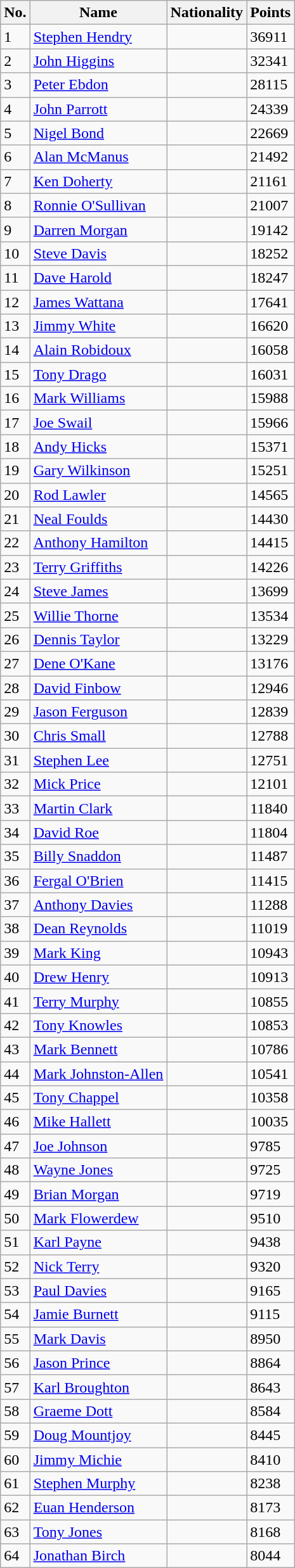<table class="wikitable">
<tr>
<th>No.</th>
<th align="left">Name</th>
<th align="left">Nationality</th>
<th align="left">Points</th>
</tr>
<tr>
<td>1</td>
<td><a href='#'>Stephen Hendry</a></td>
<td></td>
<td>36911</td>
</tr>
<tr>
<td>2</td>
<td><a href='#'>John Higgins</a></td>
<td></td>
<td>32341</td>
</tr>
<tr>
<td>3</td>
<td><a href='#'>Peter Ebdon</a></td>
<td></td>
<td>28115</td>
</tr>
<tr>
<td>4</td>
<td><a href='#'>John Parrott</a></td>
<td></td>
<td>24339</td>
</tr>
<tr>
<td>5</td>
<td><a href='#'>Nigel Bond</a></td>
<td></td>
<td>22669</td>
</tr>
<tr>
<td>6</td>
<td><a href='#'>Alan McManus</a></td>
<td></td>
<td>21492</td>
</tr>
<tr>
<td>7</td>
<td><a href='#'>Ken Doherty</a></td>
<td></td>
<td>21161</td>
</tr>
<tr>
<td>8</td>
<td><a href='#'>Ronnie O'Sullivan</a></td>
<td></td>
<td>21007</td>
</tr>
<tr>
<td>9</td>
<td><a href='#'>Darren Morgan</a></td>
<td></td>
<td>19142</td>
</tr>
<tr>
<td>10</td>
<td><a href='#'>Steve Davis</a></td>
<td></td>
<td>18252</td>
</tr>
<tr>
<td>11</td>
<td><a href='#'>Dave Harold</a></td>
<td></td>
<td>18247</td>
</tr>
<tr>
<td>12</td>
<td><a href='#'>James Wattana</a></td>
<td></td>
<td>17641</td>
</tr>
<tr>
<td>13</td>
<td><a href='#'>Jimmy White</a></td>
<td></td>
<td>16620</td>
</tr>
<tr>
<td>14</td>
<td><a href='#'>Alain Robidoux</a></td>
<td></td>
<td>16058</td>
</tr>
<tr>
<td>15</td>
<td><a href='#'>Tony Drago</a></td>
<td></td>
<td>16031</td>
</tr>
<tr>
<td>16</td>
<td><a href='#'>Mark Williams</a></td>
<td></td>
<td>15988</td>
</tr>
<tr>
<td>17</td>
<td><a href='#'>Joe Swail</a></td>
<td></td>
<td>15966</td>
</tr>
<tr>
<td>18</td>
<td><a href='#'>Andy Hicks</a></td>
<td></td>
<td>15371</td>
</tr>
<tr>
<td>19</td>
<td><a href='#'>Gary Wilkinson</a></td>
<td></td>
<td>15251</td>
</tr>
<tr>
<td>20</td>
<td><a href='#'>Rod Lawler</a></td>
<td></td>
<td>14565</td>
</tr>
<tr>
<td>21</td>
<td><a href='#'>Neal Foulds</a></td>
<td></td>
<td>14430</td>
</tr>
<tr>
<td>22</td>
<td><a href='#'>Anthony Hamilton</a></td>
<td></td>
<td>14415</td>
</tr>
<tr>
<td>23</td>
<td><a href='#'>Terry Griffiths</a></td>
<td></td>
<td>14226</td>
</tr>
<tr>
<td>24</td>
<td><a href='#'>Steve James</a></td>
<td></td>
<td>13699</td>
</tr>
<tr>
<td>25</td>
<td><a href='#'>Willie Thorne</a></td>
<td></td>
<td>13534</td>
</tr>
<tr>
<td>26</td>
<td><a href='#'>Dennis Taylor</a></td>
<td></td>
<td>13229</td>
</tr>
<tr>
<td>27</td>
<td><a href='#'>Dene O'Kane</a></td>
<td></td>
<td>13176</td>
</tr>
<tr>
<td>28</td>
<td><a href='#'>David Finbow</a></td>
<td></td>
<td>12946</td>
</tr>
<tr>
<td>29</td>
<td><a href='#'>Jason Ferguson</a></td>
<td></td>
<td>12839</td>
</tr>
<tr>
<td>30</td>
<td><a href='#'>Chris Small</a></td>
<td></td>
<td>12788</td>
</tr>
<tr>
<td>31</td>
<td><a href='#'>Stephen Lee</a></td>
<td></td>
<td>12751</td>
</tr>
<tr>
<td>32</td>
<td><a href='#'>Mick Price</a></td>
<td></td>
<td>12101</td>
</tr>
<tr>
<td>33</td>
<td><a href='#'>Martin Clark</a></td>
<td></td>
<td>11840</td>
</tr>
<tr>
<td>34</td>
<td><a href='#'>David Roe</a></td>
<td></td>
<td>11804</td>
</tr>
<tr>
<td>35</td>
<td><a href='#'>Billy Snaddon</a></td>
<td></td>
<td>11487</td>
</tr>
<tr>
<td>36</td>
<td><a href='#'>Fergal O'Brien</a></td>
<td></td>
<td>11415</td>
</tr>
<tr>
<td>37</td>
<td><a href='#'>Anthony Davies</a></td>
<td></td>
<td>11288</td>
</tr>
<tr>
<td>38</td>
<td><a href='#'>Dean Reynolds</a></td>
<td></td>
<td>11019</td>
</tr>
<tr>
<td>39</td>
<td><a href='#'>Mark King</a></td>
<td></td>
<td>10943</td>
</tr>
<tr>
<td>40</td>
<td><a href='#'>Drew Henry</a></td>
<td></td>
<td>10913</td>
</tr>
<tr>
<td>41</td>
<td><a href='#'>Terry Murphy</a></td>
<td></td>
<td>10855</td>
</tr>
<tr>
<td>42</td>
<td><a href='#'>Tony Knowles</a></td>
<td></td>
<td>10853</td>
</tr>
<tr>
<td>43</td>
<td><a href='#'>Mark Bennett</a></td>
<td></td>
<td>10786</td>
</tr>
<tr>
<td>44</td>
<td><a href='#'>Mark Johnston-Allen</a></td>
<td></td>
<td>10541</td>
</tr>
<tr>
<td>45</td>
<td><a href='#'>Tony Chappel</a></td>
<td></td>
<td>10358</td>
</tr>
<tr>
<td>46</td>
<td><a href='#'>Mike Hallett</a></td>
<td></td>
<td>10035</td>
</tr>
<tr>
<td>47</td>
<td><a href='#'>Joe Johnson</a></td>
<td></td>
<td>9785</td>
</tr>
<tr>
<td>48</td>
<td><a href='#'>Wayne Jones</a></td>
<td></td>
<td>9725</td>
</tr>
<tr>
<td>49</td>
<td><a href='#'>Brian Morgan</a></td>
<td></td>
<td>9719</td>
</tr>
<tr>
<td>50</td>
<td><a href='#'>Mark Flowerdew</a></td>
<td></td>
<td>9510</td>
</tr>
<tr>
<td>51</td>
<td><a href='#'>Karl Payne</a></td>
<td></td>
<td>9438</td>
</tr>
<tr>
<td>52</td>
<td><a href='#'>Nick Terry</a></td>
<td></td>
<td>9320</td>
</tr>
<tr>
<td>53</td>
<td><a href='#'>Paul Davies</a></td>
<td></td>
<td>9165</td>
</tr>
<tr>
<td>54</td>
<td><a href='#'>Jamie Burnett</a></td>
<td></td>
<td>9115</td>
</tr>
<tr>
<td>55</td>
<td><a href='#'>Mark Davis</a></td>
<td></td>
<td>8950</td>
</tr>
<tr>
<td>56</td>
<td><a href='#'>Jason Prince</a></td>
<td></td>
<td>8864</td>
</tr>
<tr>
<td>57</td>
<td><a href='#'>Karl Broughton</a></td>
<td></td>
<td>8643</td>
</tr>
<tr>
<td>58</td>
<td><a href='#'>Graeme Dott</a></td>
<td></td>
<td>8584</td>
</tr>
<tr>
<td>59</td>
<td><a href='#'>Doug Mountjoy</a></td>
<td></td>
<td>8445</td>
</tr>
<tr>
<td>60</td>
<td><a href='#'>Jimmy Michie</a></td>
<td></td>
<td>8410</td>
</tr>
<tr>
<td>61</td>
<td><a href='#'>Stephen Murphy</a></td>
<td></td>
<td>8238</td>
</tr>
<tr>
<td>62</td>
<td><a href='#'>Euan Henderson</a></td>
<td></td>
<td>8173</td>
</tr>
<tr>
<td>63</td>
<td><a href='#'>Tony Jones</a></td>
<td></td>
<td>8168</td>
</tr>
<tr>
<td>64</td>
<td><a href='#'>Jonathan Birch</a></td>
<td></td>
<td>8044</td>
</tr>
</table>
